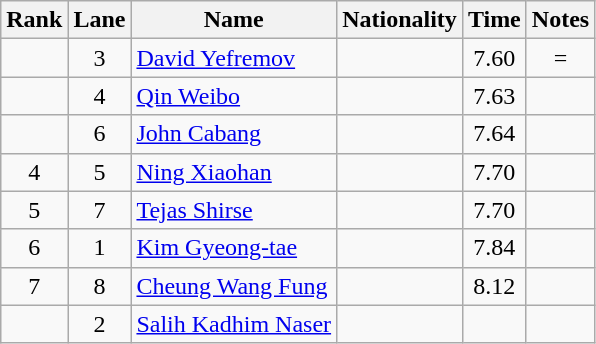<table class="wikitable sortable" style="text-align:center">
<tr>
<th>Rank</th>
<th>Lane</th>
<th>Name</th>
<th>Nationality</th>
<th>Time</th>
<th>Notes</th>
</tr>
<tr>
<td></td>
<td>3</td>
<td align=left><a href='#'>David Yefremov</a></td>
<td align=left></td>
<td>7.60</td>
<td>=</td>
</tr>
<tr>
<td></td>
<td>4</td>
<td align=left><a href='#'>Qin Weibo</a></td>
<td align=left></td>
<td>7.63</td>
<td></td>
</tr>
<tr>
<td></td>
<td>6</td>
<td align=left><a href='#'>John Cabang</a></td>
<td align=left></td>
<td>7.64</td>
<td></td>
</tr>
<tr>
<td>4</td>
<td>5</td>
<td align=left><a href='#'>Ning Xiaohan</a></td>
<td align=left></td>
<td>7.70</td>
<td></td>
</tr>
<tr>
<td>5</td>
<td>7</td>
<td align=left><a href='#'>Tejas Shirse</a></td>
<td align=left></td>
<td>7.70</td>
<td></td>
</tr>
<tr>
<td>6</td>
<td>1</td>
<td align=left><a href='#'>Kim Gyeong-tae</a></td>
<td align=left></td>
<td>7.84</td>
<td></td>
</tr>
<tr>
<td>7</td>
<td>8</td>
<td align=left><a href='#'>Cheung Wang Fung</a></td>
<td align=left></td>
<td>8.12</td>
<td></td>
</tr>
<tr>
<td></td>
<td>2</td>
<td align=left><a href='#'>Salih Kadhim Naser</a></td>
<td align=left></td>
<td></td>
<td></td>
</tr>
</table>
